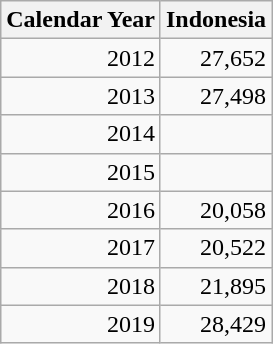<table class=wikitable style="text-align: right;">
<tr>
<th>Calendar Year</th>
<th>Indonesia</th>
</tr>
<tr>
<td>2012</td>
<td>27,652</td>
</tr>
<tr>
<td>2013</td>
<td>27,498</td>
</tr>
<tr>
<td>2014</td>
<td></td>
</tr>
<tr>
<td>2015</td>
<td></td>
</tr>
<tr>
<td>2016</td>
<td>20,058</td>
</tr>
<tr>
<td>2017</td>
<td>20,522</td>
</tr>
<tr>
<td>2018</td>
<td>21,895</td>
</tr>
<tr>
<td>2019</td>
<td>28,429</td>
</tr>
</table>
